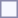<table style="border:1px solid #8888aa; background-color:#f7f8ff; padding:5px; font-size:95%; margin: 0px 12px 12px 0px;">
</table>
